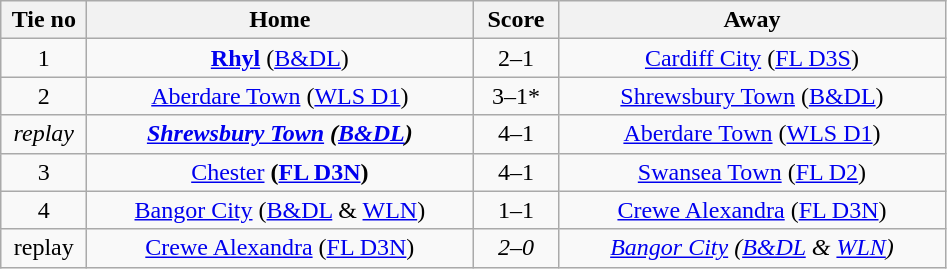<table class="wikitable" style="text-align:center">
<tr>
<th width=50>Tie no</th>
<th width=250>Home</th>
<th width=50>Score</th>
<th width=250>Away</th>
</tr>
<tr>
<td>1</td>
<td><strong><a href='#'>Rhyl</a></strong> (<a href='#'>B&DL</a>)</td>
<td>2–1</td>
<td><a href='#'>Cardiff City</a>  (<a href='#'>FL D3S</a>)</td>
</tr>
<tr>
<td>2</td>
<td><a href='#'>Aberdare Town</a> (<a href='#'>WLS D1</a>)</td>
<td>3–1*</td>
<td><a href='#'>Shrewsbury Town</a> (<a href='#'>B&DL</a>)</td>
</tr>
<tr>
<td><em>replay</em></td>
<td><strong><em><a href='#'>Shrewsbury Town</a><strong> (<a href='#'>B&DL</a>)<em></td>
<td></em>4–1<em></td>
<td></em><a href='#'>Aberdare Town</a> (<a href='#'>WLS D1</a>)<em></td>
</tr>
<tr>
<td>3</td>
<td></strong><a href='#'>Chester</a><strong> (<a href='#'>FL D3N</a>)</td>
<td>4–1</td>
<td><a href='#'>Swansea Town</a> (<a href='#'>FL D2</a>)</td>
</tr>
<tr>
<td>4</td>
<td><a href='#'>Bangor City</a> (<a href='#'>B&DL</a> & <a href='#'>WLN</a>)</td>
<td>1–1</td>
<td><a href='#'>Crewe Alexandra</a> (<a href='#'>FL D3N</a>)</td>
</tr>
<tr>
<td></em>replay<em></td>
<td></em></strong><a href='#'>Crewe Alexandra</a></strong> (<a href='#'>FL D3N</a>)</em></td>
<td><em>2–0</em></td>
<td><em><a href='#'>Bangor City</a> (<a href='#'>B&DL</a> & <a href='#'>WLN</a>)</em></td>
</tr>
</table>
